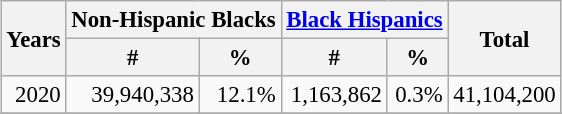<table class="wikitable sortable" style="margin:1em auto; text-align: right; font-size: 95%;">
<tr>
<th rowspan="2">Years</th>
<th colspan=2>Non-Hispanic Blacks</th>
<th colspan=2><a href='#'>Black Hispanics</a></th>
<th rowspan="2">Total</th>
</tr>
<tr>
<th>#</th>
<th>%</th>
<th>#</th>
<th>%</th>
</tr>
<tr>
<td>2020</td>
<td>39,940,338</td>
<td>12.1%</td>
<td>1,163,862</td>
<td>0.3%</td>
<td>41,104,200</td>
</tr>
<tr>
</tr>
</table>
